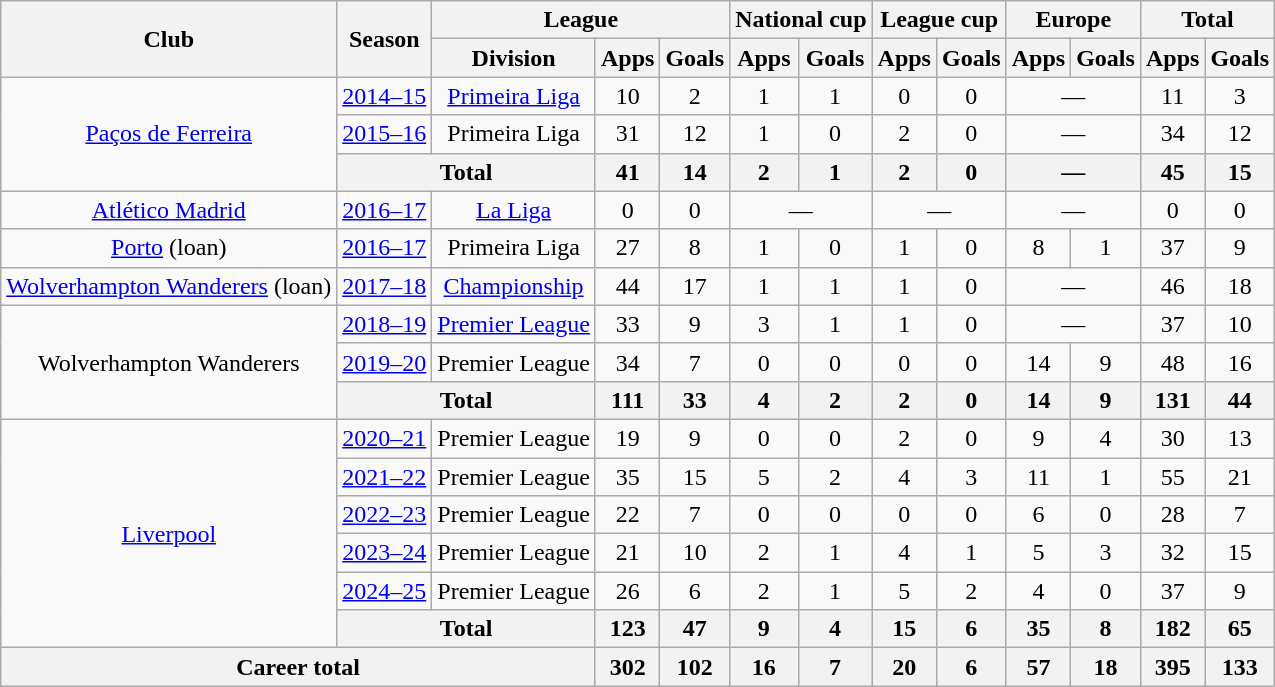<table class="wikitable" style="text-align: center;">
<tr>
<th rowspan="2">Club</th>
<th rowspan="2">Season</th>
<th colspan="3">League</th>
<th colspan="2">National cup</th>
<th colspan="2">League cup</th>
<th colspan="2">Europe</th>
<th colspan="2">Total</th>
</tr>
<tr>
<th>Division</th>
<th>Apps</th>
<th>Goals</th>
<th>Apps</th>
<th>Goals</th>
<th>Apps</th>
<th>Goals</th>
<th>Apps</th>
<th>Goals</th>
<th>Apps</th>
<th>Goals</th>
</tr>
<tr>
<td rowspan="3"><a href='#'>Paços de Ferreira</a></td>
<td><a href='#'>2014–15</a></td>
<td><a href='#'>Primeira Liga</a></td>
<td>10</td>
<td>2</td>
<td>1</td>
<td>1</td>
<td>0</td>
<td>0</td>
<td colspan="2">—</td>
<td>11</td>
<td>3</td>
</tr>
<tr>
<td><a href='#'>2015–16</a></td>
<td>Primeira Liga</td>
<td>31</td>
<td>12</td>
<td>1</td>
<td>0</td>
<td>2</td>
<td>0</td>
<td colspan="2">—</td>
<td>34</td>
<td>12</td>
</tr>
<tr>
<th colspan="2">Total</th>
<th>41</th>
<th>14</th>
<th>2</th>
<th>1</th>
<th>2</th>
<th>0</th>
<th colspan="2">—</th>
<th>45</th>
<th>15</th>
</tr>
<tr>
<td><a href='#'>Atlético Madrid</a></td>
<td><a href='#'>2016–17</a></td>
<td><a href='#'>La Liga</a></td>
<td>0</td>
<td>0</td>
<td colspan="2">—</td>
<td colspan="2">—</td>
<td colspan="2">—</td>
<td>0</td>
<td>0</td>
</tr>
<tr>
<td><a href='#'>Porto</a> (loan)</td>
<td><a href='#'>2016–17</a></td>
<td>Primeira Liga</td>
<td>27</td>
<td>8</td>
<td>1</td>
<td>0</td>
<td>1</td>
<td>0</td>
<td>8</td>
<td>1</td>
<td>37</td>
<td>9</td>
</tr>
<tr>
<td><a href='#'>Wolverhampton Wanderers</a> (loan)</td>
<td><a href='#'>2017–18</a></td>
<td><a href='#'>Championship</a></td>
<td>44</td>
<td>17</td>
<td>1</td>
<td>1</td>
<td>1</td>
<td>0</td>
<td colspan="2">—</td>
<td>46</td>
<td>18</td>
</tr>
<tr>
<td rowspan="3">Wolverhampton Wanderers</td>
<td><a href='#'>2018–19</a></td>
<td><a href='#'>Premier League</a></td>
<td>33</td>
<td>9</td>
<td>3</td>
<td>1</td>
<td>1</td>
<td>0</td>
<td colspan="2">—</td>
<td>37</td>
<td>10</td>
</tr>
<tr>
<td><a href='#'>2019–20</a></td>
<td>Premier League</td>
<td>34</td>
<td>7</td>
<td>0</td>
<td>0</td>
<td>0</td>
<td>0</td>
<td>14</td>
<td>9</td>
<td>48</td>
<td>16</td>
</tr>
<tr>
<th colspan="2">Total</th>
<th>111</th>
<th>33</th>
<th>4</th>
<th>2</th>
<th>2</th>
<th>0</th>
<th>14</th>
<th>9</th>
<th>131</th>
<th>44</th>
</tr>
<tr>
<td rowspan="6"><a href='#'>Liverpool</a></td>
<td><a href='#'>2020–21</a></td>
<td>Premier League</td>
<td>19</td>
<td>9</td>
<td>0</td>
<td>0</td>
<td>2</td>
<td>0</td>
<td>9</td>
<td>4</td>
<td>30</td>
<td>13</td>
</tr>
<tr>
<td><a href='#'>2021–22</a></td>
<td>Premier League</td>
<td>35</td>
<td>15</td>
<td>5</td>
<td>2</td>
<td>4</td>
<td>3</td>
<td>11</td>
<td>1</td>
<td>55</td>
<td>21</td>
</tr>
<tr>
<td><a href='#'>2022–23</a></td>
<td>Premier League</td>
<td>22</td>
<td>7</td>
<td>0</td>
<td>0</td>
<td>0</td>
<td>0</td>
<td>6</td>
<td>0</td>
<td>28</td>
<td>7</td>
</tr>
<tr>
<td><a href='#'>2023–24</a></td>
<td>Premier League</td>
<td>21</td>
<td>10</td>
<td>2</td>
<td>1</td>
<td>4</td>
<td>1</td>
<td>5</td>
<td>3</td>
<td>32</td>
<td>15</td>
</tr>
<tr>
<td><a href='#'>2024–25</a></td>
<td>Premier League</td>
<td>26</td>
<td>6</td>
<td>2</td>
<td>1</td>
<td>5</td>
<td>2</td>
<td>4</td>
<td>0</td>
<td>37</td>
<td>9</td>
</tr>
<tr>
<th colspan="2">Total</th>
<th>123</th>
<th>47</th>
<th>9</th>
<th>4</th>
<th>15</th>
<th>6</th>
<th>35</th>
<th>8</th>
<th>182</th>
<th>65</th>
</tr>
<tr>
<th colspan="3">Career total</th>
<th>302</th>
<th>102</th>
<th>16</th>
<th>7</th>
<th>20</th>
<th>6</th>
<th>57</th>
<th>18</th>
<th>395</th>
<th>133</th>
</tr>
</table>
